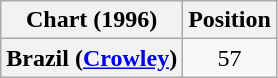<table class="wikitable plainrowheaders" style="text-align:center">
<tr>
<th>Chart (1996)</th>
<th>Position</th>
</tr>
<tr>
<th scope="row">Brazil (<a href='#'>Crowley</a>)</th>
<td>57</td>
</tr>
</table>
